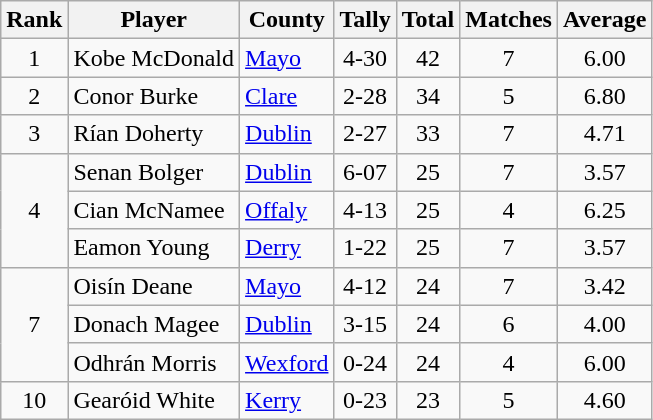<table class="wikitable">
<tr>
<th>Rank</th>
<th>Player</th>
<th>County</th>
<th>Tally</th>
<th>Total</th>
<th>Matches</th>
<th>Average</th>
</tr>
<tr>
<td rowspan=1 align=center>1</td>
<td>Kobe McDonald</td>
<td><a href='#'>Mayo</a></td>
<td align=center>4-30</td>
<td align=center>42</td>
<td align=center>7</td>
<td align=center>6.00</td>
</tr>
<tr>
<td rowspan=1 align=center>2</td>
<td>Conor Burke</td>
<td><a href='#'>Clare</a></td>
<td align=center>2-28</td>
<td align=center>34</td>
<td align=center>5</td>
<td align=center>6.80</td>
</tr>
<tr>
<td rowspan=1 align=center>3</td>
<td>Rían Doherty</td>
<td><a href='#'>Dublin</a></td>
<td align=center>2-27</td>
<td align=center>33</td>
<td align=center>7</td>
<td align=center>4.71</td>
</tr>
<tr>
<td rowspan=3 align=center>4</td>
<td>Senan Bolger</td>
<td><a href='#'>Dublin</a></td>
<td align=center>6-07</td>
<td align=center>25</td>
<td align=center>7</td>
<td align=center>3.57</td>
</tr>
<tr>
<td>Cian McNamee</td>
<td><a href='#'>Offaly</a></td>
<td align=center>4-13</td>
<td align=center>25</td>
<td align=center>4</td>
<td align=center>6.25</td>
</tr>
<tr>
<td>Eamon Young</td>
<td><a href='#'>Derry</a></td>
<td align=center>1-22</td>
<td align=center>25</td>
<td align=center>7</td>
<td align=center>3.57</td>
</tr>
<tr>
<td rowspan=3 align=center>7</td>
<td>Oisín Deane</td>
<td><a href='#'>Mayo</a></td>
<td align=center>4-12</td>
<td align=center>24</td>
<td align=center>7</td>
<td align=center>3.42</td>
</tr>
<tr>
<td>Donach Magee</td>
<td><a href='#'>Dublin</a></td>
<td align=center>3-15</td>
<td align=center>24</td>
<td align=center>6</td>
<td align=center>4.00</td>
</tr>
<tr>
<td>Odhrán Morris</td>
<td><a href='#'>Wexford</a></td>
<td align=center>0-24</td>
<td align=center>24</td>
<td align=center>4</td>
<td align=center>6.00</td>
</tr>
<tr>
<td rowspan=1 align=center>10</td>
<td>Gearóid White</td>
<td><a href='#'>Kerry</a></td>
<td align=center>0-23</td>
<td align=center>23</td>
<td align=center>5</td>
<td align=center>4.60</td>
</tr>
</table>
